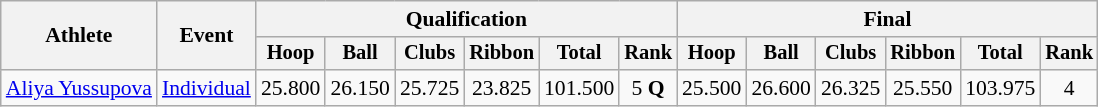<table class=wikitable style="font-size:90%">
<tr>
<th rowspan="2">Athlete</th>
<th rowspan="2">Event</th>
<th colspan=6>Qualification</th>
<th colspan=6>Final</th>
</tr>
<tr style="font-size:95%">
<th>Hoop</th>
<th>Ball</th>
<th>Clubs</th>
<th>Ribbon</th>
<th>Total</th>
<th>Rank</th>
<th>Hoop</th>
<th>Ball</th>
<th>Clubs</th>
<th>Ribbon</th>
<th>Total</th>
<th>Rank</th>
</tr>
<tr align=center>
<td align=left><a href='#'>Aliya Yussupova</a></td>
<td align=left><a href='#'>Individual</a></td>
<td>25.800</td>
<td>26.150</td>
<td>25.725</td>
<td>23.825</td>
<td>101.500</td>
<td>5 <strong>Q</strong></td>
<td>25.500</td>
<td>26.600</td>
<td>26.325</td>
<td>25.550</td>
<td>103.975</td>
<td>4</td>
</tr>
</table>
